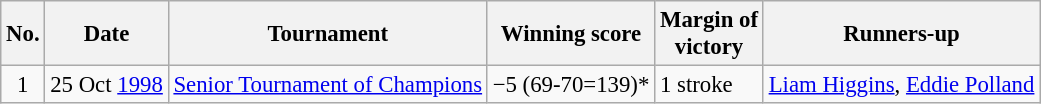<table class="wikitable" style="font-size:95%;">
<tr>
<th>No.</th>
<th>Date</th>
<th>Tournament</th>
<th>Winning score</th>
<th>Margin of<br>victory</th>
<th>Runners-up</th>
</tr>
<tr>
<td align=center>1</td>
<td align=right>25 Oct <a href='#'>1998</a></td>
<td><a href='#'>Senior Tournament of Champions</a></td>
<td>−5 (69-70=139)*</td>
<td>1 stroke</td>
<td> <a href='#'>Liam Higgins</a>,  <a href='#'>Eddie Polland</a></td>
</tr>
</table>
